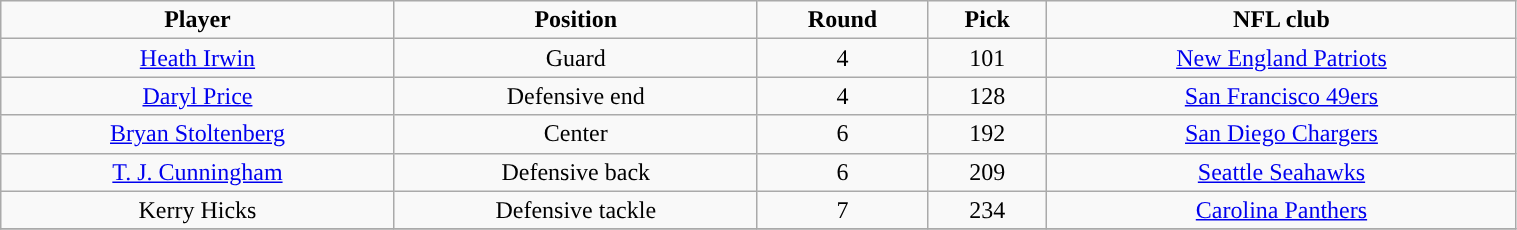<table class="wikitable" width="80%">
<tr align="center">
<td><strong>Player</strong></td>
<td><strong>Position</strong></td>
<td><strong>Round</strong></td>
<td><strong>Pick</strong></td>
<td><strong>NFL club</strong></td>
</tr>
<tr align="center" bgcolor="">
<td><a href='#'>Heath Irwin</a></td>
<td>Guard</td>
<td>4</td>
<td>101</td>
<td><a href='#'>New England Patriots</a></td>
</tr>
<tr align="center" bgcolor="">
<td><a href='#'>Daryl Price</a></td>
<td>Defensive end</td>
<td>4</td>
<td>128</td>
<td><a href='#'>San Francisco 49ers</a></td>
</tr>
<tr align="center" bgcolor="">
<td><a href='#'>Bryan Stoltenberg</a></td>
<td>Center</td>
<td>6</td>
<td>192</td>
<td><a href='#'>San Diego Chargers</a></td>
</tr>
<tr align="center" bgcolor="">
<td><a href='#'>T. J. Cunningham</a></td>
<td>Defensive back</td>
<td>6</td>
<td>209</td>
<td><a href='#'>Seattle Seahawks</a></td>
</tr>
<tr align="center" bgcolor="">
<td>Kerry Hicks</td>
<td>Defensive tackle</td>
<td>7</td>
<td>234</td>
<td><a href='#'>Carolina Panthers</a></td>
</tr>
<tr align="center" bgcolor="">
</tr>
</table>
